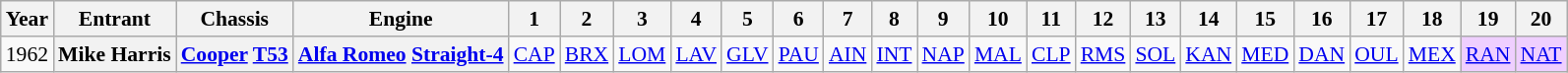<table class="wikitable" style="text-align:center; font-size:90%">
<tr>
<th>Year</th>
<th>Entrant</th>
<th>Chassis</th>
<th>Engine</th>
<th>1</th>
<th>2</th>
<th>3</th>
<th>4</th>
<th>5</th>
<th>6</th>
<th>7</th>
<th>8</th>
<th>9</th>
<th>10</th>
<th>11</th>
<th>12</th>
<th>13</th>
<th>14</th>
<th>15</th>
<th>16</th>
<th>17</th>
<th>18</th>
<th>19</th>
<th>20</th>
</tr>
<tr>
<td>1962</td>
<th>Mike Harris</th>
<th><a href='#'>Cooper</a> <a href='#'>T53</a></th>
<th><a href='#'>Alfa Romeo</a> <a href='#'>Straight-4</a></th>
<td><a href='#'>CAP</a></td>
<td><a href='#'>BRX</a></td>
<td><a href='#'>LOM</a></td>
<td><a href='#'>LAV</a></td>
<td><a href='#'>GLV</a></td>
<td><a href='#'>PAU</a></td>
<td><a href='#'>AIN</a></td>
<td><a href='#'>INT</a></td>
<td><a href='#'>NAP</a></td>
<td><a href='#'>MAL</a></td>
<td><a href='#'>CLP</a></td>
<td><a href='#'>RMS</a></td>
<td><a href='#'>SOL</a></td>
<td><a href='#'>KAN</a></td>
<td><a href='#'>MED</a></td>
<td><a href='#'>DAN</a></td>
<td><a href='#'>OUL</a></td>
<td><a href='#'>MEX</a></td>
<td style="background:#EFCFFF;"><a href='#'>RAN</a><br></td>
<td style="background:#EFCFFF;"><a href='#'>NAT</a><br></td>
</tr>
</table>
